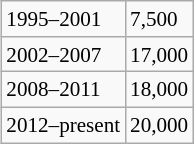<table class="wikitable" style="float:right; margin-left:1em; font-size:88%;">
<tr>
<td>1995–2001</td>
<td>7,500</td>
</tr>
<tr>
<td>2002–2007</td>
<td>17,000</td>
</tr>
<tr>
<td>2008–2011</td>
<td>18,000</td>
</tr>
<tr>
<td>2012–present</td>
<td>20,000</td>
</tr>
</table>
